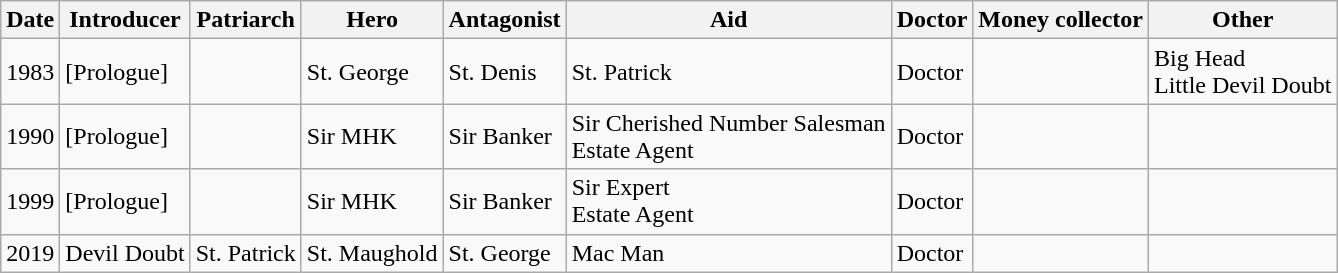<table class="wikitable">
<tr>
<th>Date</th>
<th>Introducer</th>
<th>Patriarch</th>
<th>Hero</th>
<th>Antagonist</th>
<th>Aid</th>
<th>Doctor</th>
<th>Money collector</th>
<th>Other</th>
</tr>
<tr>
<td>1983</td>
<td>[Prologue]</td>
<td></td>
<td>St. George</td>
<td>St. Denis</td>
<td>St. Patrick</td>
<td>Doctor</td>
<td></td>
<td>Big Head<br>Little Devil Doubt</td>
</tr>
<tr>
<td>1990</td>
<td>[Prologue]</td>
<td></td>
<td>Sir MHK</td>
<td>Sir Banker</td>
<td>Sir Cherished Number Salesman<br>Estate Agent</td>
<td>Doctor</td>
<td></td>
<td></td>
</tr>
<tr>
<td>1999</td>
<td>[Prologue]</td>
<td></td>
<td>Sir MHK</td>
<td>Sir Banker</td>
<td>Sir Expert<br>Estate Agent</td>
<td>Doctor</td>
<td></td>
<td></td>
</tr>
<tr>
<td>2019</td>
<td>Devil Doubt</td>
<td>St. Patrick</td>
<td>St. Maughold</td>
<td>St. George</td>
<td>Mac Man</td>
<td>Doctor</td>
<td></td>
<td></td>
</tr>
</table>
